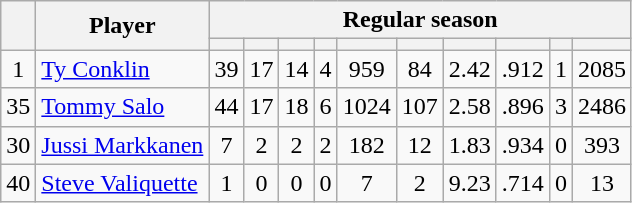<table class="wikitable plainrowheaders" style="text-align:center;">
<tr>
<th scope="col" rowspan="2"></th>
<th scope="col" rowspan="2">Player</th>
<th scope=colgroup colspan=10>Regular season</th>
</tr>
<tr>
<th scope="col"></th>
<th scope="col"></th>
<th scope="col"></th>
<th scope="col"></th>
<th scope="col"></th>
<th scope="col"></th>
<th scope="col"></th>
<th scope="col"></th>
<th scope="col"></th>
<th scope="col"></th>
</tr>
<tr>
<td scope="row">1</td>
<td align="left"><a href='#'>Ty Conklin</a></td>
<td>39</td>
<td>17</td>
<td>14</td>
<td>4</td>
<td>959</td>
<td>84</td>
<td>2.42</td>
<td>.912</td>
<td>1</td>
<td>2085</td>
</tr>
<tr>
<td scope="row">35</td>
<td align="left"><a href='#'>Tommy Salo</a></td>
<td>44</td>
<td>17</td>
<td>18</td>
<td>6</td>
<td>1024</td>
<td>107</td>
<td>2.58</td>
<td>.896</td>
<td>3</td>
<td>2486</td>
</tr>
<tr>
<td scope="row">30</td>
<td align="left"><a href='#'>Jussi Markkanen</a></td>
<td>7</td>
<td>2</td>
<td>2</td>
<td>2</td>
<td>182</td>
<td>12</td>
<td>1.83</td>
<td>.934</td>
<td>0</td>
<td>393</td>
</tr>
<tr>
<td scope="row">40</td>
<td align="left"><a href='#'>Steve Valiquette</a></td>
<td>1</td>
<td>0</td>
<td>0</td>
<td>0</td>
<td>7</td>
<td>2</td>
<td>9.23</td>
<td>.714</td>
<td>0</td>
<td>13</td>
</tr>
</table>
